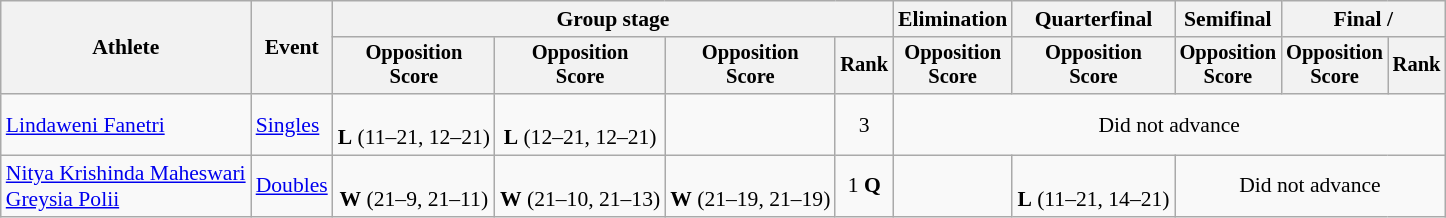<table class="wikitable" style="font-size:90%">
<tr>
<th rowspan=2>Athlete</th>
<th rowspan=2>Event</th>
<th colspan=4>Group stage</th>
<th>Elimination</th>
<th>Quarterfinal</th>
<th>Semifinal</th>
<th colspan=2>Final / </th>
</tr>
<tr style="font-size:95%">
<th>Opposition<br>Score</th>
<th>Opposition<br>Score</th>
<th>Opposition<br>Score</th>
<th>Rank</th>
<th>Opposition<br>Score</th>
<th>Opposition<br>Score</th>
<th>Opposition<br>Score</th>
<th>Opposition<br>Score</th>
<th>Rank</th>
</tr>
<tr align=center>
<td align=left><a href='#'>Lindaweni Fanetri</a></td>
<td align=left><a href='#'>Singles</a></td>
<td><br><strong>L</strong> (11–21, 12–21)</td>
<td><br><strong>L</strong> (12–21, 12–21)</td>
<td></td>
<td>3</td>
<td colspan=5>Did not advance</td>
</tr>
<tr align=center>
<td align=left><a href='#'>Nitya Krishinda Maheswari</a><br><a href='#'>Greysia Polii</a></td>
<td align=left><a href='#'>Doubles</a></td>
<td><br><strong>W</strong> (21–9, 21–11)</td>
<td><br><strong>W</strong> (21–10, 21–13)</td>
<td><br><strong>W</strong> (21–19, 21–19)</td>
<td>1 <strong>Q</strong></td>
<td></td>
<td><br><strong>L</strong> (11–21, 14–21)</td>
<td colspan=3>Did not advance</td>
</tr>
</table>
